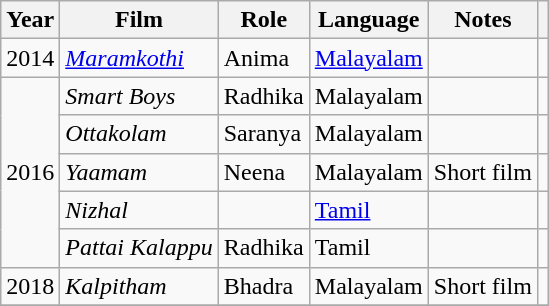<table class="wikitable sortable">
<tr>
<th>Year</th>
<th>Film</th>
<th>Role</th>
<th>Language</th>
<th>Notes</th>
<th></th>
</tr>
<tr>
<td>2014</td>
<td><em><a href='#'>Maramkothi</a></em></td>
<td>Anima</td>
<td><a href='#'>Malayalam</a></td>
<td></td>
<td></td>
</tr>
<tr>
<td rowspan=5>2016</td>
<td><em>Smart Boys</em></td>
<td>Radhika</td>
<td>Malayalam</td>
<td></td>
<td></td>
</tr>
<tr>
<td><em>Ottakolam</em></td>
<td>Saranya</td>
<td>Malayalam</td>
<td></td>
<td></td>
</tr>
<tr>
<td><em>Yaamam</em></td>
<td>Neena</td>
<td>Malayalam</td>
<td>Short film</td>
<td></td>
</tr>
<tr>
<td><em>Nizhal</em></td>
<td></td>
<td><a href='#'>Tamil</a></td>
<td></td>
<td></td>
</tr>
<tr>
<td><em>Pattai Kalappu</em></td>
<td>Radhika</td>
<td>Tamil</td>
<td></td>
<td></td>
</tr>
<tr>
<td>2018</td>
<td><em>Kalpitham</em></td>
<td>Bhadra</td>
<td>Malayalam</td>
<td>Short film</td>
<td></td>
</tr>
<tr>
</tr>
</table>
